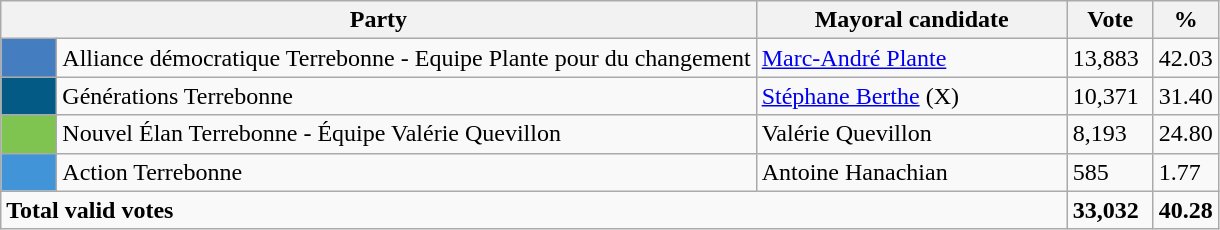<table class="wikitable">
<tr>
<th bgcolor="#DDDDFF" width="230px" colspan="2">Party</th>
<th bgcolor="#DDDDFF" width="200px">Mayoral candidate</th>
<th bgcolor="#DDDDFF" width="50px">Vote</th>
<th bgcolor="#DDDDFF" width="30px">%</th>
</tr>
<tr>
<td bgcolor=#447EC1 width="30px"> </td>
<td>Alliance démocratique Terrebonne - Equipe Plante pour du changement</td>
<td><a href='#'>Marc-André Plante</a></td>
<td>13,883</td>
<td>42.03</td>
</tr>
<tr>
<td bgcolor=#025A85 width="30px"> </td>
<td>Générations Terrebonne</td>
<td><a href='#'>Stéphane Berthe</a> (X)</td>
<td>10,371</td>
<td>31.40</td>
</tr>
<tr>
<td bgcolor=#7FC350 width="30px"> </td>
<td>Nouvel Élan Terrebonne - Équipe Valérie Quevillon</td>
<td>Valérie Quevillon</td>
<td>8,193</td>
<td>24.80</td>
</tr>
<tr>
<td bgcolor=#4194D7 width="30px"> </td>
<td>Action Terrebonne</td>
<td>Antoine Hanachian</td>
<td>585</td>
<td>1.77</td>
</tr>
<tr>
<td colspan="3"><strong>Total valid votes</strong></td>
<td><strong>33,032</strong></td>
<td><strong>40.28</strong></td>
</tr>
</table>
